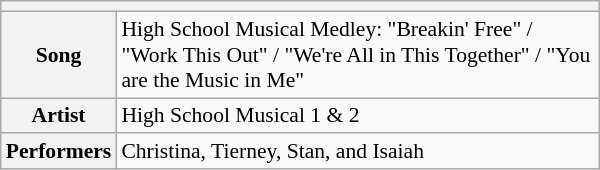<table class="wikitable" style="font-size: 90%" width=400px>
<tr>
<th colspan=2></th>
</tr>
<tr>
<th width=10%>Song</th>
<td>High School Musical Medley: "Breakin' Free" / "Work This Out" / "We're All in This Together" / "You are the Music in Me"</td>
</tr>
<tr>
<th width=10%>Artist</th>
<td>High School Musical 1 & 2</td>
</tr>
<tr>
<th width=10%>Performers</th>
<td>Christina, Tierney, Stan, and Isaiah</td>
</tr>
</table>
